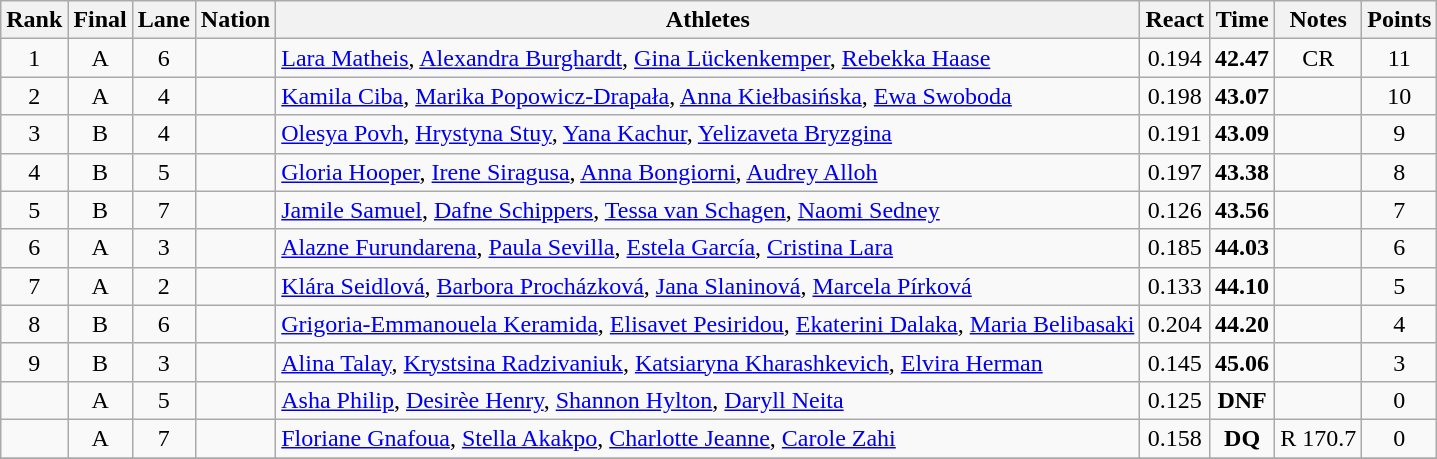<table class="wikitable sortable" style="text-align:center">
<tr>
<th>Rank</th>
<th>Final</th>
<th>Lane</th>
<th>Nation</th>
<th>Athletes</th>
<th>React</th>
<th>Time</th>
<th>Notes</th>
<th>Points</th>
</tr>
<tr>
<td>1</td>
<td>A</td>
<td>6</td>
<td align=left></td>
<td align=left><a href='#'>Lara Matheis</a>, <a href='#'>Alexandra Burghardt</a>, <a href='#'>Gina Lückenkemper</a>, <a href='#'>Rebekka Haase</a></td>
<td>0.194</td>
<td><strong>42.47</strong></td>
<td>CR</td>
<td>11</td>
</tr>
<tr>
<td>2</td>
<td>A</td>
<td>4</td>
<td align=left></td>
<td align=left><a href='#'>Kamila Ciba</a>, <a href='#'>Marika Popowicz-Drapała</a>, <a href='#'>Anna Kiełbasińska</a>, <a href='#'>Ewa Swoboda</a></td>
<td>0.198</td>
<td><strong>43.07</strong></td>
<td></td>
<td>10</td>
</tr>
<tr>
<td>3</td>
<td>B</td>
<td>4</td>
<td align=left></td>
<td align=left><a href='#'>Olesya Povh</a>, <a href='#'>Hrystyna Stuy</a>, <a href='#'>Yana Kachur</a>, <a href='#'>Yelizaveta Bryzgina</a></td>
<td>0.191</td>
<td><strong>43.09</strong></td>
<td></td>
<td>9</td>
</tr>
<tr>
<td>4</td>
<td>B</td>
<td>5</td>
<td align=left></td>
<td align=left><a href='#'>Gloria Hooper</a>, <a href='#'>Irene Siragusa</a>, <a href='#'>Anna Bongiorni</a>, <a href='#'>Audrey Alloh</a></td>
<td>0.197</td>
<td><strong>43.38</strong></td>
<td></td>
<td>8</td>
</tr>
<tr>
<td>5</td>
<td>B</td>
<td>7</td>
<td align=left></td>
<td align=left><a href='#'>Jamile Samuel</a>, <a href='#'>Dafne Schippers</a>, <a href='#'>Tessa van Schagen</a>, <a href='#'>Naomi Sedney</a></td>
<td>0.126</td>
<td><strong>43.56</strong></td>
<td></td>
<td>7</td>
</tr>
<tr>
<td>6</td>
<td>A</td>
<td>3</td>
<td align=left></td>
<td align=left><a href='#'>Alazne Furundarena</a>, <a href='#'>Paula Sevilla</a>, <a href='#'>Estela García</a>, <a href='#'>Cristina Lara</a></td>
<td>0.185</td>
<td><strong>44.03</strong></td>
<td></td>
<td>6</td>
</tr>
<tr>
<td>7</td>
<td>A</td>
<td>2</td>
<td align=left></td>
<td align=left><a href='#'>Klára Seidlová</a>, <a href='#'>Barbora Procházková</a>, <a href='#'>Jana Slaninová</a>, <a href='#'>Marcela Pírková</a></td>
<td>0.133</td>
<td><strong>44.10</strong></td>
<td></td>
<td>5</td>
</tr>
<tr>
<td>8</td>
<td>B</td>
<td>6</td>
<td align=left></td>
<td align=left><a href='#'>Grigoria-Emmanouela Keramida</a>, <a href='#'>Elisavet Pesiridou</a>, <a href='#'>Ekaterini Dalaka</a>, <a href='#'>Maria Belibasaki</a></td>
<td>0.204</td>
<td><strong>44.20</strong></td>
<td></td>
<td>4</td>
</tr>
<tr>
<td>9</td>
<td>B</td>
<td>3</td>
<td align=left></td>
<td align=left><a href='#'>Alina Talay</a>, <a href='#'>Krystsina Radzivaniuk</a>, <a href='#'>Katsiaryna Kharashkevich</a>, <a href='#'>Elvira Herman</a></td>
<td>0.145</td>
<td><strong>45.06</strong></td>
<td></td>
<td>3</td>
</tr>
<tr>
<td></td>
<td>A</td>
<td>5</td>
<td align=left></td>
<td align=left><a href='#'>Asha Philip</a>, <a href='#'>Desirèe Henry</a>, <a href='#'>Shannon Hylton</a>, <a href='#'>Daryll Neita</a></td>
<td>0.125</td>
<td><strong>DNF</strong></td>
<td></td>
<td>0</td>
</tr>
<tr>
<td></td>
<td>A</td>
<td>7</td>
<td align=left></td>
<td align=left><a href='#'>Floriane Gnafoua</a>, <a href='#'>Stella Akakpo</a>, <a href='#'>Charlotte Jeanne</a>, <a href='#'>Carole Zahi</a></td>
<td>0.158</td>
<td><strong>DQ</strong></td>
<td>R 170.7</td>
<td>0</td>
</tr>
<tr>
</tr>
</table>
